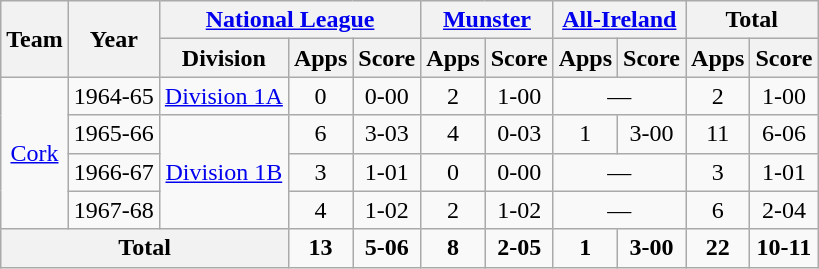<table class="wikitable" style="text-align:center">
<tr>
<th rowspan="2">Team</th>
<th rowspan="2">Year</th>
<th colspan="3"><a href='#'>National League</a></th>
<th colspan="2"><a href='#'>Munster</a></th>
<th colspan="2"><a href='#'>All-Ireland</a></th>
<th colspan="2">Total</th>
</tr>
<tr>
<th>Division</th>
<th>Apps</th>
<th>Score</th>
<th>Apps</th>
<th>Score</th>
<th>Apps</th>
<th>Score</th>
<th>Apps</th>
<th>Score</th>
</tr>
<tr>
<td rowspan="4"><a href='#'>Cork</a></td>
<td>1964-65</td>
<td rowspan="1"><a href='#'>Division 1A</a></td>
<td>0</td>
<td>0-00</td>
<td>2</td>
<td>1-00</td>
<td colspan=2>—</td>
<td>2</td>
<td>1-00</td>
</tr>
<tr>
<td>1965-66</td>
<td rowspan="3"><a href='#'>Division 1B</a></td>
<td>6</td>
<td>3-03</td>
<td>4</td>
<td>0-03</td>
<td>1</td>
<td>3-00</td>
<td>11</td>
<td>6-06</td>
</tr>
<tr>
<td>1966-67</td>
<td>3</td>
<td>1-01</td>
<td>0</td>
<td>0-00</td>
<td colspan=2>—</td>
<td>3</td>
<td>1-01</td>
</tr>
<tr>
<td>1967-68</td>
<td>4</td>
<td>1-02</td>
<td>2</td>
<td>1-02</td>
<td colspan=2>—</td>
<td>6</td>
<td>2-04</td>
</tr>
<tr>
<th colspan="3">Total</th>
<td><strong>13</strong></td>
<td><strong>5-06</strong></td>
<td><strong>8</strong></td>
<td><strong>2-05</strong></td>
<td><strong>1</strong></td>
<td><strong>3-00</strong></td>
<td><strong>22</strong></td>
<td><strong>10-11</strong></td>
</tr>
</table>
